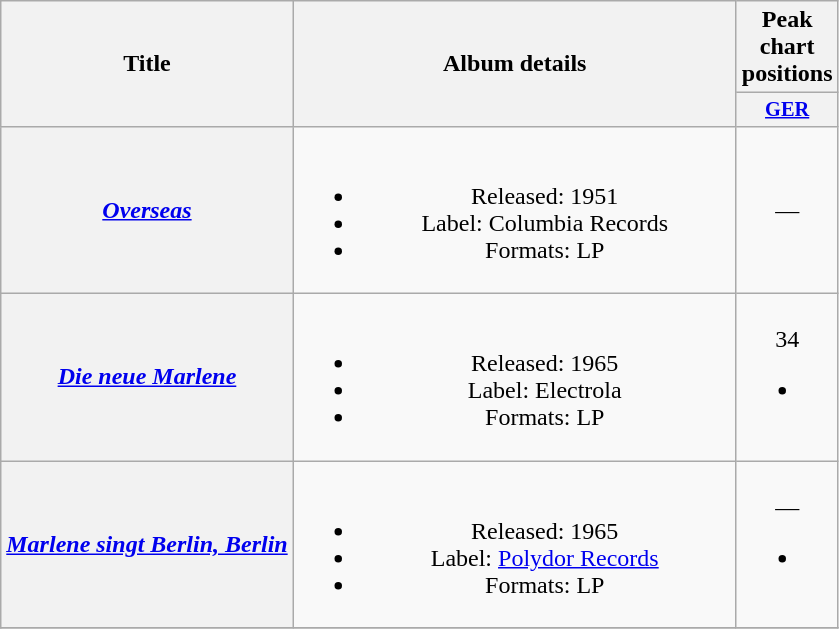<table class="wikitable plainrowheaders" style="text-align:center;">
<tr>
<th rowspan="2">Title</th>
<th scope="col" rowspan="2" style="width:18em;">Album details</th>
<th scope="col" colspan="1">Peak chart positions</th>
</tr>
<tr>
<th style="width:3em;font-size:85%"><a href='#'>GER</a><br></th>
</tr>
<tr>
<th scope="row"><em><a href='#'>Overseas</a></em></th>
<td><br><ul><li>Released: 1951</li><li>Label: Columbia Records</li><li>Formats: LP</li></ul></td>
<td>—</td>
</tr>
<tr>
<th scope="row"><em><a href='#'>Die neue Marlene</a></em></th>
<td><br><ul><li>Released: 1965</li><li>Label: Electrola</li><li>Formats: LP</li></ul></td>
<td>34<br><ul><li></li></ul></td>
</tr>
<tr>
<th scope="row"><em><a href='#'>Marlene singt Berlin, Berlin</a></em></th>
<td><br><ul><li>Released: 1965</li><li>Label: <a href='#'>Polydor Records</a></li><li>Formats: LP</li></ul></td>
<td>—<br><ul><li></li></ul></td>
</tr>
<tr>
</tr>
</table>
